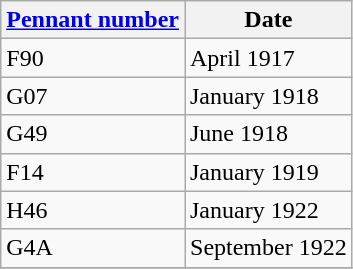<table class="wikitable" style="text-align:left">
<tr>
<th><a href='#'>Pennant number</a></th>
<th>Date</th>
</tr>
<tr>
<td>F90</td>
<td>April 1917</td>
</tr>
<tr>
<td>G07</td>
<td>January 1918</td>
</tr>
<tr>
<td>G49</td>
<td>June 1918</td>
</tr>
<tr>
<td>F14</td>
<td>January 1919</td>
</tr>
<tr>
<td>H46</td>
<td>January 1922</td>
</tr>
<tr>
<td>G4A</td>
<td>September 1922</td>
</tr>
<tr>
</tr>
</table>
